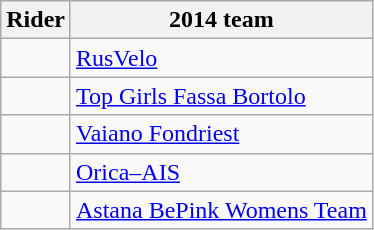<table class="wikitable">
<tr>
<th>Rider</th>
<th>2014 team</th>
</tr>
<tr>
<td></td>
<td><a href='#'>RusVelo</a></td>
</tr>
<tr>
<td></td>
<td><a href='#'>Top Girls Fassa Bortolo</a></td>
</tr>
<tr>
<td></td>
<td><a href='#'>Vaiano Fondriest</a></td>
</tr>
<tr>
<td></td>
<td><a href='#'>Orica–AIS</a></td>
</tr>
<tr>
<td></td>
<td><a href='#'>Astana BePink Womens Team</a></td>
</tr>
</table>
